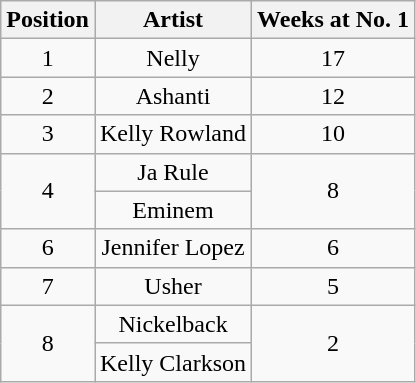<table class="wikitable plainrowheaders" style="text-align:center;">
<tr>
<th>Position</th>
<th>Artist</th>
<th>Weeks at No. 1</th>
</tr>
<tr>
<td>1</td>
<td>Nelly</td>
<td>17</td>
</tr>
<tr>
<td>2</td>
<td>Ashanti</td>
<td>12</td>
</tr>
<tr>
<td>3</td>
<td>Kelly Rowland</td>
<td>10</td>
</tr>
<tr>
<td rowspan=2>4</td>
<td>Ja Rule</td>
<td rowspan=2>8</td>
</tr>
<tr>
<td>Eminem</td>
</tr>
<tr>
<td>6</td>
<td>Jennifer Lopez</td>
<td>6</td>
</tr>
<tr>
<td>7</td>
<td>Usher</td>
<td>5</td>
</tr>
<tr>
<td rowspan=2>8</td>
<td>Nickelback</td>
<td rowspan=2>2</td>
</tr>
<tr>
<td>Kelly Clarkson</td>
</tr>
</table>
